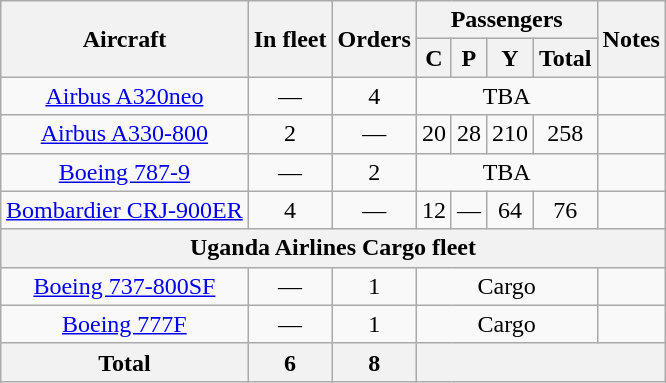<table class="wikitable" style="margin:1em auto; text-align:center;">
<tr>
<th rowspan="2">Aircraft</th>
<th rowspan="2">In fleet</th>
<th rowspan="2">Orders</th>
<th colspan="4">Passengers</th>
<th rowspan="2">Notes</th>
</tr>
<tr>
<th><abbr>C</abbr></th>
<th><abbr>P</abbr></th>
<th><abbr>Y</abbr></th>
<th>Total</th>
</tr>
<tr>
<td><a href='#'>Airbus A320neo</a></td>
<td>—</td>
<td>4</td>
<td colspan="4"><abbr>TBA</abbr></td>
<td></td>
</tr>
<tr>
<td><a href='#'>Airbus A330-800</a></td>
<td>2</td>
<td>—</td>
<td>20</td>
<td>28</td>
<td>210</td>
<td>258</td>
<td></td>
</tr>
<tr>
<td><a href='#'>Boeing 787-9</a></td>
<td>—</td>
<td>2</td>
<td colspan="4"><abbr>TBA</abbr></td>
<td></td>
</tr>
<tr>
<td><a href='#'>Bombardier CRJ-900ER</a></td>
<td>4</td>
<td>—</td>
<td>12</td>
<td>—</td>
<td>64</td>
<td>76</td>
<td></td>
</tr>
<tr>
<th colspan="9">Uganda Airlines Cargo fleet</th>
</tr>
<tr>
<td><a href='#'>Boeing 737-800SF</a></td>
<td>—</td>
<td>1</td>
<td colspan="4"><abbr>Cargo</abbr></td>
<td></td>
</tr>
<tr>
<td><a href='#'>Boeing 777F</a></td>
<td>—</td>
<td>1</td>
<td colspan="4"><abbr>Cargo</abbr></td>
<td></td>
</tr>
<tr>
<th>Total</th>
<th>6</th>
<th>8</th>
<th colspan="5"></th>
</tr>
</table>
